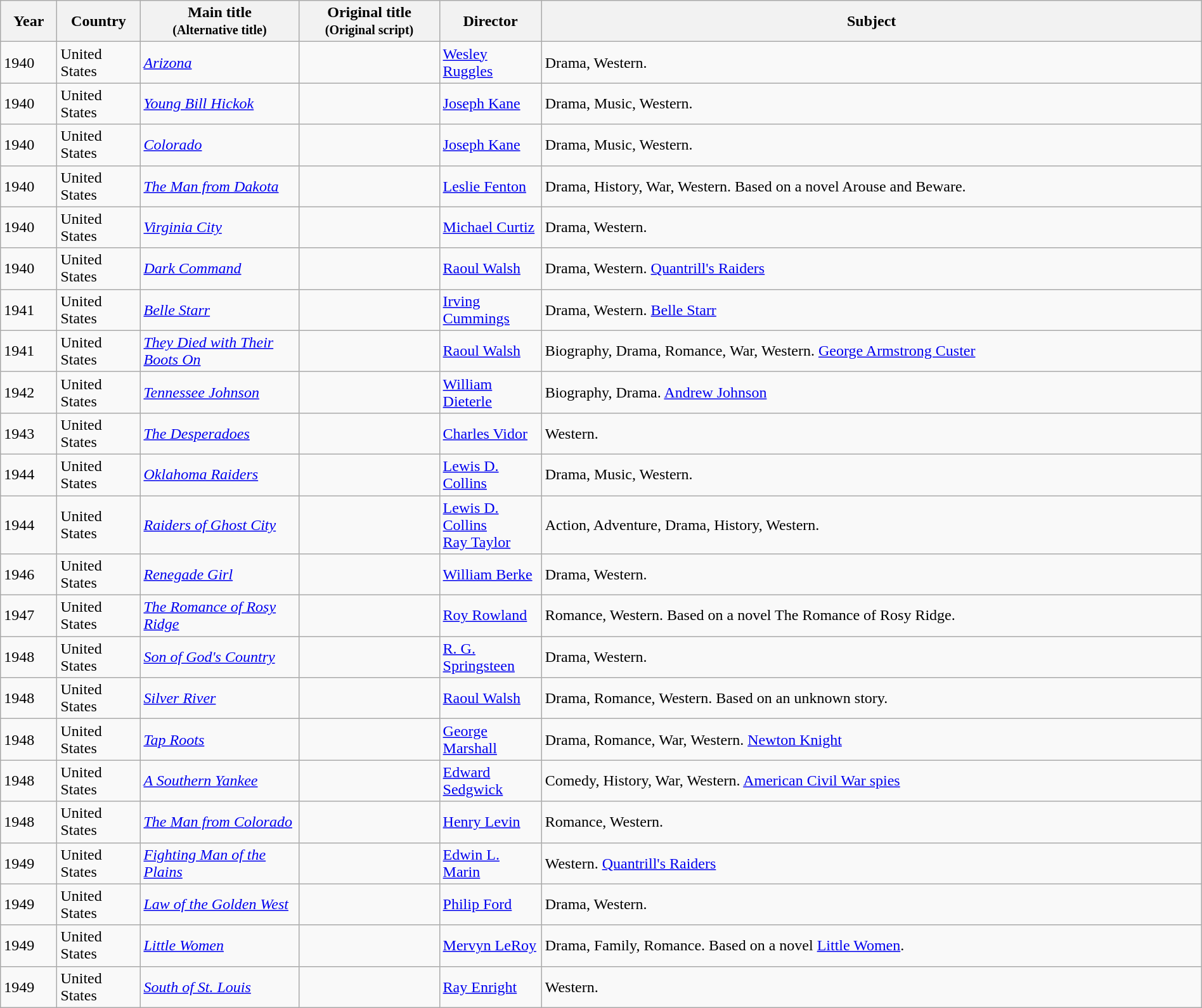<table class="wikitable sortable" style="width:100%;">
<tr>
<th>Year</th>
<th width= 80>Country</th>
<th class="unsortable" style="width:160px;">Main title<br><small>(Alternative title)</small></th>
<th class="unsortable" style="width:140px;">Original title<br><small>(Original script)</small></th>
<th width=100>Director</th>
<th class="unsortable">Subject</th>
</tr>
<tr>
<td>1940</td>
<td>United States</td>
<td><em><a href='#'>Arizona</a></em></td>
<td></td>
<td><a href='#'>Wesley Ruggles</a></td>
<td>Drama, Western.</td>
</tr>
<tr>
<td>1940</td>
<td>United States</td>
<td><em><a href='#'>Young Bill Hickok</a></em></td>
<td></td>
<td><a href='#'>Joseph Kane</a></td>
<td>Drama, Music, Western.</td>
</tr>
<tr>
<td>1940</td>
<td>United States</td>
<td><em><a href='#'>Colorado</a></em></td>
<td></td>
<td><a href='#'>Joseph Kane</a></td>
<td>Drama, Music, Western.</td>
</tr>
<tr>
<td>1940</td>
<td>United States</td>
<td><em><a href='#'>The Man from Dakota</a></em></td>
<td></td>
<td><a href='#'>Leslie Fenton</a></td>
<td>Drama, History, War, Western. Based on a novel Arouse and Beware.</td>
</tr>
<tr>
<td>1940</td>
<td>United States</td>
<td><em><a href='#'>Virginia City</a></em></td>
<td></td>
<td><a href='#'>Michael Curtiz</a></td>
<td>Drama, Western.</td>
</tr>
<tr>
<td>1940</td>
<td>United States</td>
<td><em><a href='#'>Dark Command</a></em></td>
<td></td>
<td><a href='#'>Raoul Walsh</a></td>
<td>Drama, Western. <a href='#'>Quantrill's Raiders</a></td>
</tr>
<tr>
<td>1941</td>
<td>United States</td>
<td><em><a href='#'>Belle Starr</a></em></td>
<td></td>
<td><a href='#'>Irving Cummings</a></td>
<td>Drama, Western. <a href='#'>Belle Starr</a></td>
</tr>
<tr>
<td>1941</td>
<td>United States</td>
<td><em><a href='#'>They Died with Their Boots On</a></em></td>
<td></td>
<td><a href='#'>Raoul Walsh</a></td>
<td>Biography, Drama, Romance, War, Western. <a href='#'>George Armstrong Custer</a></td>
</tr>
<tr>
<td>1942</td>
<td>United States</td>
<td><em><a href='#'>Tennessee Johnson</a></em></td>
<td></td>
<td><a href='#'>William Dieterle</a></td>
<td>Biography, Drama. <a href='#'>Andrew Johnson</a></td>
</tr>
<tr>
<td>1943</td>
<td>United States</td>
<td><em><a href='#'>The Desperadoes</a></em></td>
<td></td>
<td><a href='#'>Charles Vidor</a></td>
<td>Western.</td>
</tr>
<tr>
<td>1944</td>
<td>United States</td>
<td><em><a href='#'>Oklahoma Raiders</a></em></td>
<td></td>
<td><a href='#'>Lewis D. Collins</a></td>
<td>Drama, Music, Western.</td>
</tr>
<tr>
<td>1944</td>
<td>United States</td>
<td><em><a href='#'>Raiders of Ghost City</a></em></td>
<td></td>
<td><a href='#'>Lewis D. Collins</a><br><a href='#'>Ray Taylor</a></td>
<td>Action, Adventure, Drama, History, Western.</td>
</tr>
<tr>
<td>1946</td>
<td>United States</td>
<td><em><a href='#'>Renegade Girl</a></em></td>
<td></td>
<td><a href='#'>William Berke</a></td>
<td>Drama, Western.</td>
</tr>
<tr>
<td>1947</td>
<td>United States</td>
<td><em><a href='#'>The Romance of Rosy Ridge</a></em></td>
<td></td>
<td><a href='#'>Roy Rowland</a></td>
<td>Romance, Western. Based on a novel The Romance of Rosy Ridge.</td>
</tr>
<tr>
<td>1948</td>
<td>United States</td>
<td><em><a href='#'>Son of God's Country</a></em></td>
<td></td>
<td><a href='#'>R. G. Springsteen</a></td>
<td>Drama, Western.</td>
</tr>
<tr>
<td>1948</td>
<td>United States</td>
<td><em><a href='#'>Silver River</a></em></td>
<td></td>
<td><a href='#'>Raoul Walsh</a></td>
<td>Drama, Romance, Western. Based on an unknown story.</td>
</tr>
<tr>
<td>1948</td>
<td>United States</td>
<td><em><a href='#'>Tap Roots</a></em></td>
<td></td>
<td><a href='#'>George Marshall</a></td>
<td>Drama, Romance, War, Western. <a href='#'>Newton Knight</a></td>
</tr>
<tr>
<td>1948</td>
<td>United States</td>
<td><em><a href='#'>A Southern Yankee</a></em></td>
<td></td>
<td><a href='#'>Edward Sedgwick</a></td>
<td>Comedy, History, War, Western. <a href='#'>American Civil War spies</a></td>
</tr>
<tr>
<td>1948</td>
<td>United States</td>
<td><em><a href='#'>The Man from Colorado</a></em></td>
<td></td>
<td><a href='#'>Henry Levin</a></td>
<td>Romance, Western.</td>
</tr>
<tr>
<td>1949</td>
<td>United States</td>
<td><em><a href='#'>Fighting Man of the Plains</a></em></td>
<td></td>
<td><a href='#'>Edwin L. Marin</a></td>
<td>Western. <a href='#'>Quantrill's Raiders</a></td>
</tr>
<tr>
<td>1949</td>
<td>United States</td>
<td><em><a href='#'>Law of the Golden West</a></em></td>
<td></td>
<td><a href='#'>Philip Ford</a></td>
<td>Drama, Western.</td>
</tr>
<tr>
<td>1949</td>
<td>United States</td>
<td><em><a href='#'>Little Women</a></em></td>
<td></td>
<td><a href='#'>Mervyn LeRoy</a></td>
<td>Drama, Family, Romance. Based on a novel <a href='#'>Little Women</a>.</td>
</tr>
<tr>
<td>1949</td>
<td>United States</td>
<td><em><a href='#'>South of St. Louis</a></em></td>
<td></td>
<td><a href='#'>Ray Enright</a></td>
<td>Western.</td>
</tr>
</table>
